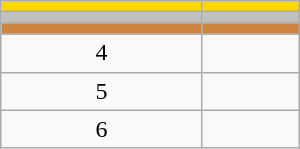<table class="wikitable" style="width:200px;">
<tr style="background:gold;">
<td align=center></td>
<td></td>
</tr>
<tr style="background:silver;">
<td align=center></td>
<td></td>
</tr>
<tr style="background:peru;">
<td align=center></td>
<td></td>
</tr>
<tr>
<td align=center>4</td>
<td></td>
</tr>
<tr>
<td align=center>5</td>
<td></td>
</tr>
<tr>
<td align=center>6</td>
<td></td>
</tr>
</table>
